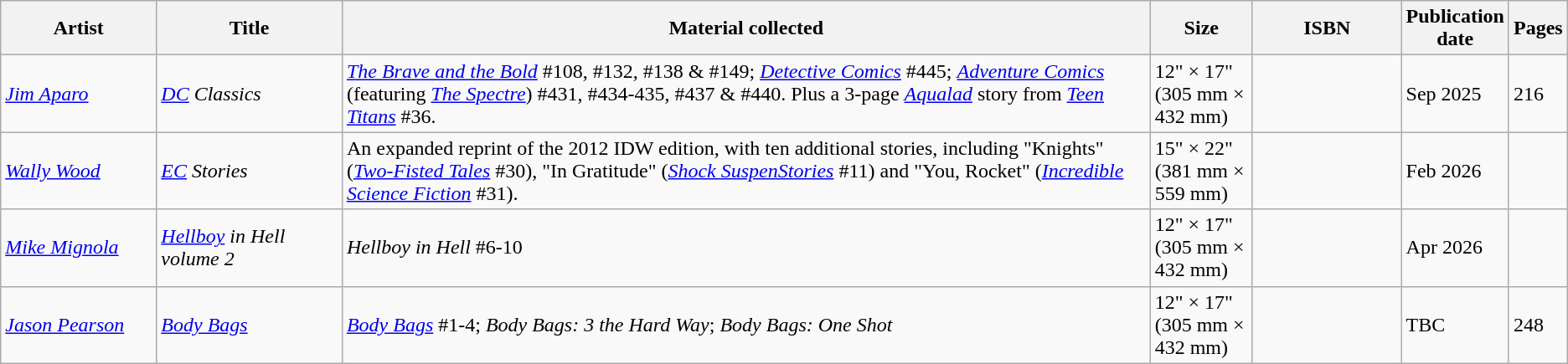<table class="wikitable">
<tr>
<th width="120">Artist</th>
<th width="145">Title</th>
<th width="665">Material collected</th>
<th width="75">Size</th>
<th width="115">ISBN</th>
<th width="25">Publication date</th>
<th width="25">Pages</th>
</tr>
<tr>
<td><em><a href='#'>Jim Aparo</a></em></td>
<td><em><a href='#'>DC</a> Classics</em></td>
<td><em><a href='#'>The Brave and the Bold</a></em> #108, #132, #138 & #149; <em><a href='#'>Detective Comics</a></em> #445; <em><a href='#'>Adventure Comics</a></em> (featuring <em><a href='#'>The Spectre</a></em>) #431, #434-435, #437 & #440. Plus a 3-page <em><a href='#'>Aqualad</a></em> story from <em><a href='#'>Teen Titans</a></em> #36.</td>
<td>12" × 17"<br>(305 mm × 432 mm)</td>
<td><small></small></td>
<td>Sep 2025</td>
<td>216</td>
</tr>
<tr>
<td><em><a href='#'>Wally Wood</a></em></td>
<td><em><a href='#'>EC</a> Stories</em></td>
<td>An expanded reprint of the 2012 IDW edition, with ten additional stories, including "Knights" (<em><a href='#'>Two-Fisted Tales</a></em> #30), "In Gratitude" (<em><a href='#'>Shock SuspenStories</a></em> #11) and "You, Rocket" (<em><a href='#'>Incredible Science Fiction</a></em> #31).</td>
<td>15" × 22"<br>(381 mm × 559 mm)</td>
<td><small></small></td>
<td>Feb 2026</td>
<td></td>
</tr>
<tr>
<td><em><a href='#'>Mike Mignola</a></em></td>
<td><em><a href='#'>Hellboy</a> in Hell volume 2</em></td>
<td><em>Hellboy in Hell</em> #6-10</td>
<td>12" × 17"<br>(305 mm × 432 mm)</td>
<td><small></small></td>
<td>Apr 2026</td>
<td></td>
</tr>
<tr>
<td><em><a href='#'>Jason Pearson</a></em></td>
<td><em><a href='#'>Body Bags</a></em></td>
<td><em><a href='#'>Body Bags</a></em> #1-4; <em>Body Bags: 3 the Hard Way</em>; <em>Body Bags: One Shot</em></td>
<td>12" × 17"<br>(305 mm × 432 mm)</td>
<td></td>
<td>TBC</td>
<td>248</td>
</tr>
</table>
